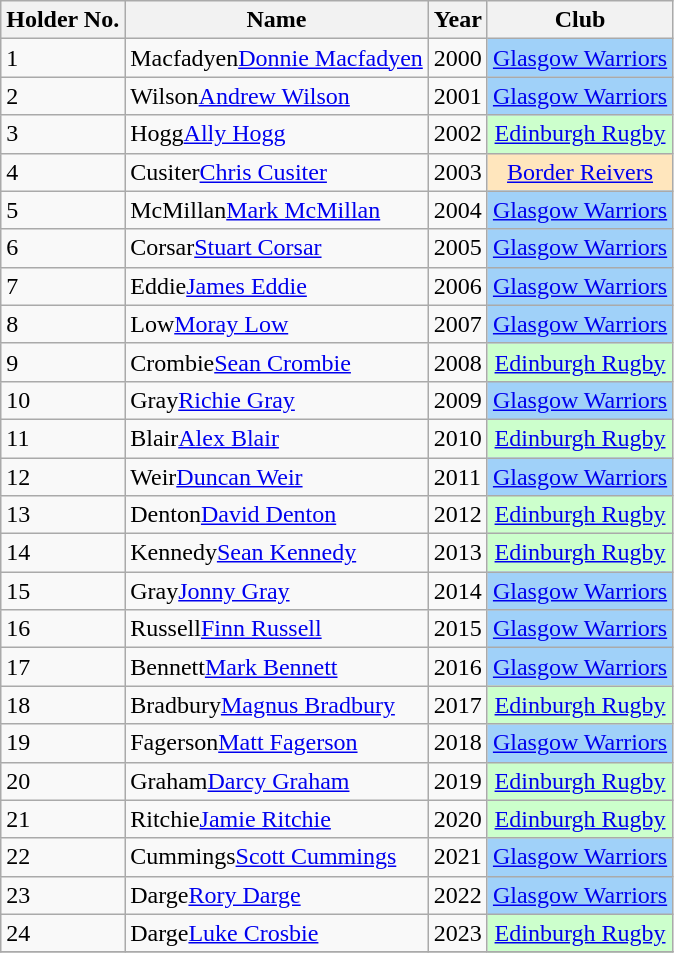<table class="sortable wikitable">
<tr>
<th data-sort-type="number">Holder No.</th>
<th>Name</th>
<th>Year</th>
<th>Club</th>
</tr>
<tr>
<td>1</td>
<td><span>Macfadyen</span><a href='#'>Donnie Macfadyen</a></td>
<td>2000</td>
<td style="text-align:center; background:#A0D1F9;"><a href='#'>Glasgow Warriors</a></td>
</tr>
<tr>
<td>2</td>
<td><span>Wilson</span><a href='#'>Andrew Wilson</a></td>
<td>2001</td>
<td style="text-align:center; background:#A0D1F9;"><a href='#'>Glasgow Warriors</a></td>
</tr>
<tr>
<td>3</td>
<td><span>Hogg</span><a href='#'>Ally Hogg</a></td>
<td>2002</td>
<td style="text-align:center; background:#ccffcc;"><a href='#'>Edinburgh Rugby</a></td>
</tr>
<tr>
<td>4</td>
<td><span>Cusiter</span><a href='#'>Chris Cusiter</a></td>
<td>2003</td>
<td style="text-align:center; background:#ffe6bd;"><a href='#'>Border Reivers</a></td>
</tr>
<tr>
<td>5</td>
<td><span>McMillan</span><a href='#'>Mark McMillan</a></td>
<td>2004</td>
<td style="text-align:center; background:#A0D1F9;"><a href='#'>Glasgow Warriors</a></td>
</tr>
<tr>
<td>6</td>
<td><span>Corsar</span><a href='#'>Stuart Corsar</a></td>
<td>2005</td>
<td style="text-align:center; background:#A0D1F9;"><a href='#'>Glasgow Warriors</a></td>
</tr>
<tr>
<td>7</td>
<td><span>Eddie</span><a href='#'>James Eddie</a></td>
<td>2006</td>
<td style="text-align:center; background:#A0D1F9;"><a href='#'>Glasgow Warriors</a></td>
</tr>
<tr>
<td>8</td>
<td><span>Low</span><a href='#'>Moray Low</a></td>
<td>2007</td>
<td style="text-align:center; background:#A0D1F9;"><a href='#'>Glasgow Warriors</a></td>
</tr>
<tr>
<td>9</td>
<td><span>Crombie</span><a href='#'>Sean Crombie</a></td>
<td>2008</td>
<td style="text-align:center; background:#ccffcc;"><a href='#'>Edinburgh Rugby</a></td>
</tr>
<tr>
<td>10</td>
<td><span>Gray</span><a href='#'>Richie Gray</a></td>
<td>2009</td>
<td style="text-align:center; background:#A0D1F9;"><a href='#'>Glasgow Warriors</a></td>
</tr>
<tr>
<td>11</td>
<td><span>Blair</span><a href='#'>Alex Blair</a></td>
<td>2010</td>
<td style="text-align:center; background:#ccffcc;"><a href='#'>Edinburgh Rugby</a></td>
</tr>
<tr>
<td>12</td>
<td><span>Weir</span><a href='#'>Duncan Weir</a></td>
<td>2011</td>
<td style="text-align:center; background:#A0D1F9;"><a href='#'>Glasgow Warriors</a></td>
</tr>
<tr>
<td>13</td>
<td><span>Denton</span><a href='#'>David Denton</a></td>
<td>2012</td>
<td style="text-align:center; background:#ccffcc;"><a href='#'>Edinburgh Rugby</a></td>
</tr>
<tr>
<td>14</td>
<td><span>Kennedy</span><a href='#'>Sean Kennedy</a></td>
<td>2013</td>
<td style="text-align:center; background:#ccffcc;"><a href='#'>Edinburgh Rugby</a></td>
</tr>
<tr>
<td>15</td>
<td><span>Gray</span><a href='#'>Jonny Gray</a></td>
<td>2014</td>
<td style="text-align:center; background:#A0D1F9;"><a href='#'>Glasgow Warriors</a></td>
</tr>
<tr>
<td>16</td>
<td><span>Russell</span><a href='#'>Finn Russell</a></td>
<td>2015</td>
<td style="text-align:center; background:#A0D1F9;"><a href='#'>Glasgow Warriors</a></td>
</tr>
<tr>
<td>17</td>
<td><span>Bennett</span><a href='#'>Mark Bennett</a></td>
<td>2016</td>
<td style="text-align:center; background:#A0D1F9;"><a href='#'>Glasgow Warriors</a></td>
</tr>
<tr>
<td>18</td>
<td><span>Bradbury</span><a href='#'>Magnus Bradbury</a></td>
<td>2017</td>
<td style="text-align:center; background:#ccffcc;"><a href='#'>Edinburgh Rugby</a></td>
</tr>
<tr>
<td>19</td>
<td><span>Fagerson</span><a href='#'>Matt Fagerson</a></td>
<td>2018</td>
<td style="text-align:center; background:#A0D1F9;"><a href='#'>Glasgow Warriors</a></td>
</tr>
<tr>
<td>20</td>
<td><span>Graham</span><a href='#'>Darcy Graham</a></td>
<td>2019</td>
<td style="text-align:center; background:#ccffcc;"><a href='#'>Edinburgh Rugby</a></td>
</tr>
<tr>
<td>21</td>
<td><span>Ritchie</span><a href='#'>Jamie Ritchie</a></td>
<td>2020</td>
<td style="text-align:center; background:#ccffcc;"><a href='#'>Edinburgh Rugby</a></td>
</tr>
<tr>
<td>22</td>
<td><span>Cummings</span><a href='#'>Scott Cummings</a></td>
<td>2021</td>
<td style="text-align:center; background:#A0D1F9;"><a href='#'>Glasgow Warriors</a></td>
</tr>
<tr>
<td>23</td>
<td><span>Darge</span><a href='#'>Rory Darge</a></td>
<td>2022</td>
<td style="text-align:center; background:#A0D1F9;"><a href='#'>Glasgow Warriors</a></td>
</tr>
<tr>
<td>24</td>
<td><span>Darge</span><a href='#'>Luke Crosbie</a></td>
<td>2023</td>
<td style="text-align:center; background:#ccffcc;"><a href='#'>Edinburgh Rugby</a></td>
</tr>
<tr>
</tr>
</table>
